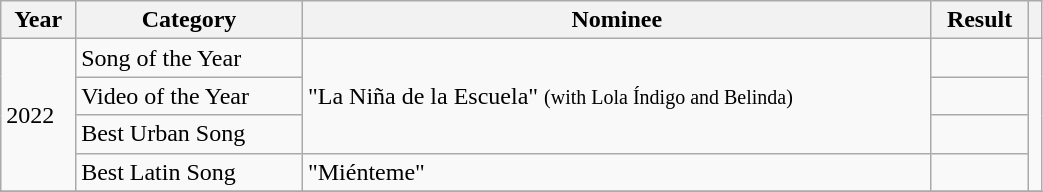<table class="wikitable" style="width:55%;">
<tr>
<th>Year</th>
<th>Category</th>
<th>Nominee</th>
<th>Result</th>
<th></th>
</tr>
<tr>
<td rowspan="4">2022</td>
<td>Song of the Year</td>
<td rowspan="3">"La Niña de la Escuela" <small>(with Lola Índigo and Belinda)</small></td>
<td></td>
<td rowspan="4"></td>
</tr>
<tr>
<td>Video of the Year</td>
<td></td>
</tr>
<tr>
<td>Best Urban Song</td>
<td></td>
</tr>
<tr>
<td>Best Latin Song</td>
<td>"Miénteme"</td>
<td></td>
</tr>
<tr>
</tr>
</table>
